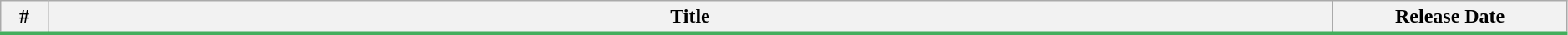<table class="wikitable" width = "99%">
<tr style="border-bottom:3px solid #44AE5D">
<th width="3%">#</th>
<th>Title</th>
<th width="15%">Release Date<br>






</th>
</tr>
</table>
